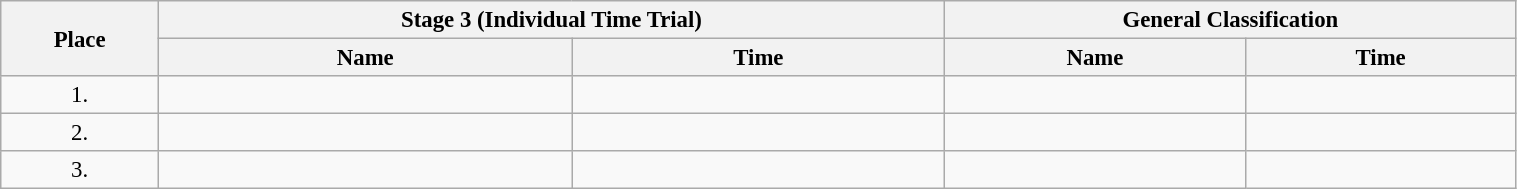<table class=wikitable style="font-size:95%" width="80%">
<tr>
<th rowspan="2">Place</th>
<th colspan="2">Stage 3 (Individual Time Trial)</th>
<th colspan="2">General Classification</th>
</tr>
<tr>
<th>Name</th>
<th>Time</th>
<th>Name</th>
<th>Time</th>
</tr>
<tr>
<td align="center">1.</td>
<td></td>
<td></td>
<td></td>
<td></td>
</tr>
<tr>
<td align="center">2.</td>
<td></td>
<td></td>
<td></td>
<td></td>
</tr>
<tr>
<td align="center">3.</td>
<td></td>
<td></td>
<td></td>
<td></td>
</tr>
</table>
